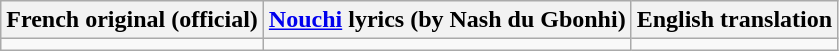<table class="wikitable">
<tr>
<th>French original (official)</th>
<th><a href='#'>Nouchi</a> lyrics (by Nash du Gbonhi)</th>
<th>English translation</th>
</tr>
<tr style="vertical-align:top; white-space:nowrap;">
<td></td>
<td></td>
<td></td>
</tr>
</table>
